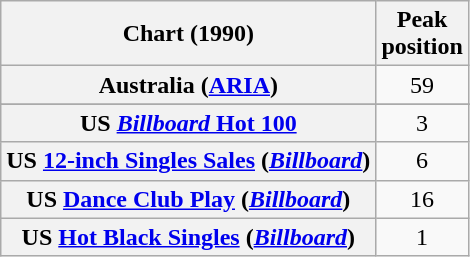<table class="wikitable sortable plainrowheaders" style="text-align:center">
<tr>
<th>Chart (1990)</th>
<th>Peak<br>position</th>
</tr>
<tr>
<th scope="row">Australia (<a href='#'>ARIA</a>)</th>
<td>59</td>
</tr>
<tr>
</tr>
<tr>
</tr>
<tr>
</tr>
<tr>
</tr>
<tr>
</tr>
<tr>
</tr>
<tr>
<th scope="row">US <a href='#'><em>Billboard</em> Hot 100</a></th>
<td>3</td>
</tr>
<tr>
<th scope="row">US <a href='#'>12-inch Singles Sales</a> (<em><a href='#'>Billboard</a></em>)</th>
<td>6</td>
</tr>
<tr>
<th scope="row">US <a href='#'>Dance Club Play</a> (<em><a href='#'>Billboard</a></em>)</th>
<td>16</td>
</tr>
<tr>
<th scope="row">US <a href='#'>Hot Black Singles</a> (<em><a href='#'>Billboard</a></em>)</th>
<td>1</td>
</tr>
</table>
